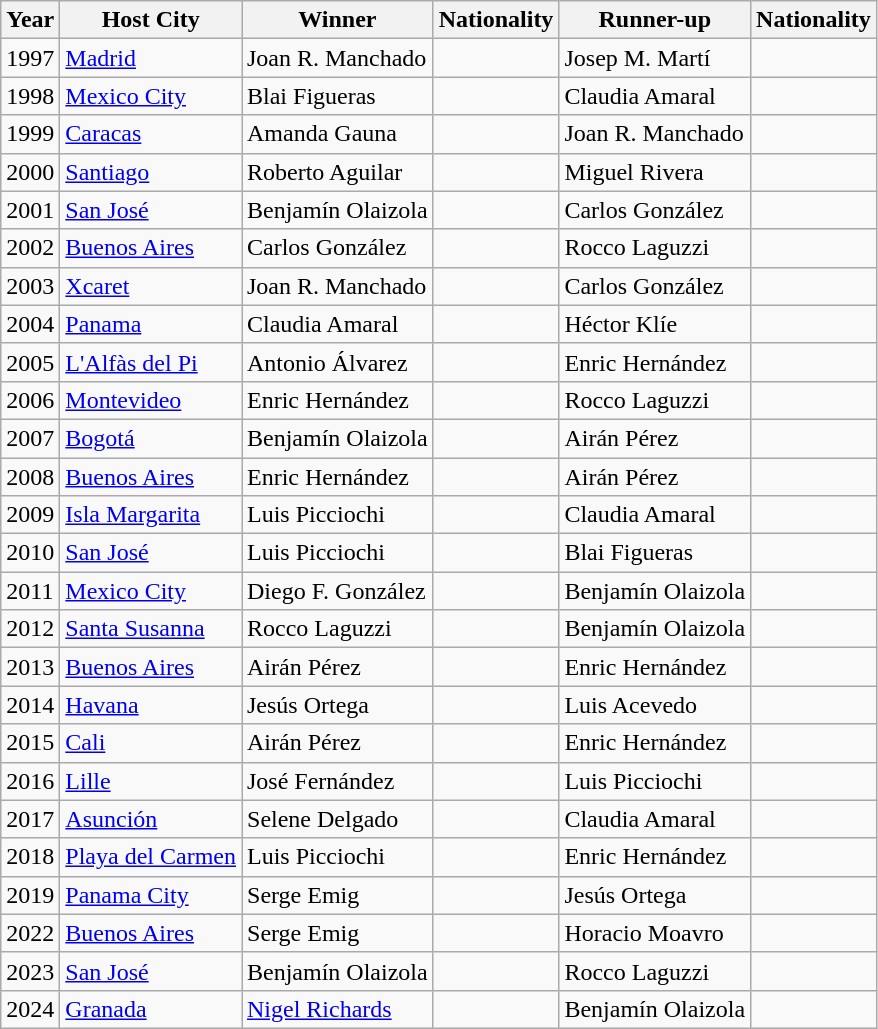<table class="sortable wikitable">
<tr>
<th>Year</th>
<th>Host City</th>
<th>Winner</th>
<th>Nationality</th>
<th>Runner-up</th>
<th>Nationality</th>
</tr>
<tr>
<td>1997</td>
<td> <a href='#'>Madrid</a></td>
<td>Joan R. Manchado</td>
<td></td>
<td>Josep M. Martí</td>
<td></td>
</tr>
<tr>
<td>1998</td>
<td> <a href='#'>Mexico City</a></td>
<td>Blai Figueras</td>
<td></td>
<td>Claudia Amaral</td>
<td></td>
</tr>
<tr>
<td>1999</td>
<td> <a href='#'>Caracas</a></td>
<td>Amanda Gauna</td>
<td></td>
<td>Joan R. Manchado</td>
<td></td>
</tr>
<tr>
<td>2000</td>
<td> <a href='#'>Santiago</a></td>
<td>Roberto Aguilar</td>
<td></td>
<td>Miguel Rivera</td>
<td></td>
</tr>
<tr>
<td>2001</td>
<td> <a href='#'>San José</a></td>
<td>Benjamín Olaizola</td>
<td></td>
<td>Carlos González</td>
<td></td>
</tr>
<tr>
<td>2002</td>
<td> <a href='#'>Buenos Aires</a></td>
<td>Carlos González</td>
<td></td>
<td>Rocco Laguzzi</td>
<td></td>
</tr>
<tr>
<td>2003</td>
<td> <a href='#'>Xcaret</a></td>
<td>Joan R. Manchado</td>
<td></td>
<td>Carlos González</td>
<td></td>
</tr>
<tr>
<td>2004</td>
<td> <a href='#'>Panama</a></td>
<td>Claudia Amaral</td>
<td></td>
<td>Héctor Klíe</td>
<td></td>
</tr>
<tr>
<td>2005</td>
<td> <a href='#'>L'Alfàs del Pi</a></td>
<td>Antonio Álvarez</td>
<td></td>
<td>Enric Hernández</td>
<td></td>
</tr>
<tr>
<td>2006</td>
<td> <a href='#'>Montevideo</a></td>
<td>Enric Hernández</td>
<td></td>
<td>Rocco Laguzzi</td>
<td></td>
</tr>
<tr>
<td>2007</td>
<td> <a href='#'>Bogotá</a></td>
<td>Benjamín Olaizola</td>
<td></td>
<td>Airán Pérez</td>
<td></td>
</tr>
<tr>
<td>2008</td>
<td> <a href='#'>Buenos Aires</a></td>
<td>Enric Hernández</td>
<td></td>
<td>Airán Pérez</td>
<td></td>
</tr>
<tr>
<td>2009</td>
<td> <a href='#'>Isla Margarita</a></td>
<td>Luis Picciochi</td>
<td></td>
<td>Claudia Amaral</td>
<td></td>
</tr>
<tr>
<td>2010</td>
<td> <a href='#'>San José</a></td>
<td>Luis Picciochi</td>
<td></td>
<td>Blai Figueras</td>
<td></td>
</tr>
<tr>
<td>2011</td>
<td> <a href='#'>Mexico City</a></td>
<td>Diego F. González</td>
<td></td>
<td>Benjamín Olaizola</td>
<td></td>
</tr>
<tr>
<td>2012</td>
<td> <a href='#'>Santa Susanna</a></td>
<td>Rocco Laguzzi</td>
<td></td>
<td>Benjamín Olaizola</td>
<td></td>
</tr>
<tr>
<td>2013</td>
<td> <a href='#'>Buenos Aires</a></td>
<td>Airán Pérez</td>
<td></td>
<td>Enric Hernández</td>
<td></td>
</tr>
<tr>
<td>2014</td>
<td> <a href='#'>Havana</a></td>
<td>Jesús Ortega</td>
<td></td>
<td>Luis Acevedo</td>
<td></td>
</tr>
<tr>
<td>2015</td>
<td> <a href='#'>Cali</a></td>
<td>Airán Pérez</td>
<td></td>
<td>Enric Hernández</td>
<td></td>
</tr>
<tr>
<td>2016</td>
<td> <a href='#'>Lille</a></td>
<td>José Fernández</td>
<td></td>
<td>Luis Picciochi</td>
<td></td>
</tr>
<tr>
<td>2017</td>
<td> <a href='#'>Asunción</a></td>
<td>Selene Delgado</td>
<td></td>
<td>Claudia Amaral</td>
<td></td>
</tr>
<tr>
<td>2018</td>
<td> <a href='#'>Playa del Carmen</a></td>
<td>Luis Picciochi</td>
<td></td>
<td>Enric Hernández</td>
<td></td>
</tr>
<tr>
<td>2019</td>
<td> <a href='#'>Panama City</a></td>
<td>Serge Emig</td>
<td></td>
<td>Jesús Ortega</td>
<td></td>
</tr>
<tr>
<td>2022</td>
<td> <a href='#'>Buenos Aires</a></td>
<td>Serge Emig</td>
<td></td>
<td>Horacio Moavro</td>
<td></td>
</tr>
<tr>
<td>2023</td>
<td> <a href='#'>San José</a></td>
<td>Benjamín Olaizola</td>
<td></td>
<td>Rocco Laguzzi</td>
<td></td>
</tr>
<tr>
<td>2024</td>
<td> <a href='#'>Granada</a></td>
<td><a href='#'>Nigel Richards</a></td>
<td></td>
<td>Benjamín Olaizola</td>
<td></td>
</tr>
</table>
